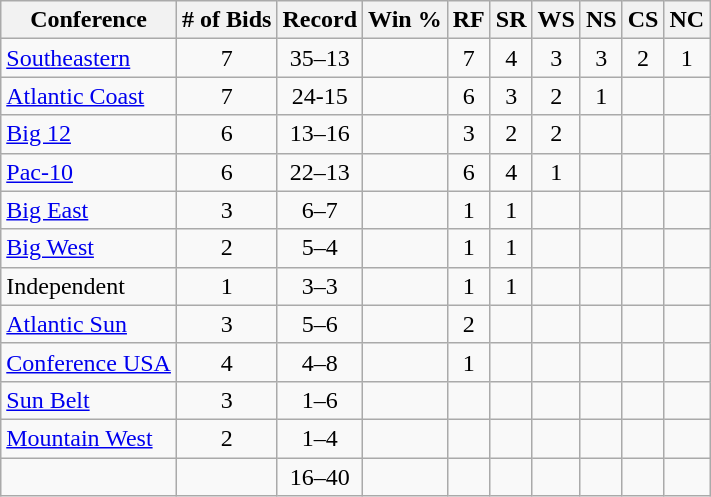<table class="wikitable sortable">
<tr>
<th>Conference</th>
<th># of Bids</th>
<th>Record</th>
<th>Win %</th>
<th>RF</th>
<th>SR</th>
<th>WS</th>
<th>NS</th>
<th>CS</th>
<th>NC</th>
</tr>
<tr style="text-align:center;">
<td align="left"><a href='#'>Southeastern</a></td>
<td>7</td>
<td>35–13</td>
<td></td>
<td>7</td>
<td>4</td>
<td>3</td>
<td>3</td>
<td>2</td>
<td>1</td>
</tr>
<tr style="text-align:center;">
<td align="left"><a href='#'>Atlantic Coast</a></td>
<td>7</td>
<td>24-15</td>
<td></td>
<td>6</td>
<td>3</td>
<td>2</td>
<td>1</td>
<td></td>
<td></td>
</tr>
<tr style="text-align:center;">
<td align="left"><a href='#'>Big 12</a></td>
<td>6</td>
<td>13–16</td>
<td></td>
<td>3</td>
<td>2</td>
<td>2</td>
<td></td>
<td></td>
<td></td>
</tr>
<tr style="text-align:center;">
<td align="left"><a href='#'>Pac-10</a></td>
<td>6</td>
<td>22–13</td>
<td></td>
<td>6</td>
<td>4</td>
<td>1</td>
<td></td>
<td></td>
<td></td>
</tr>
<tr style="text-align:center;">
<td align="left"><a href='#'>Big East</a></td>
<td>3</td>
<td>6–7</td>
<td></td>
<td>1</td>
<td>1</td>
<td></td>
<td></td>
<td></td>
<td></td>
</tr>
<tr style="text-align:center;">
<td align="left"><a href='#'>Big West</a></td>
<td>2</td>
<td>5–4</td>
<td></td>
<td>1</td>
<td>1</td>
<td></td>
<td></td>
<td></td>
<td></td>
</tr>
<tr style="text-align:center;">
<td align="left">Independent</td>
<td>1</td>
<td>3–3</td>
<td></td>
<td>1</td>
<td>1</td>
<td></td>
<td></td>
<td></td>
<td></td>
</tr>
<tr style="text-align:center;">
<td align="left"><a href='#'>Atlantic Sun</a></td>
<td>3</td>
<td>5–6</td>
<td></td>
<td>2</td>
<td></td>
<td></td>
<td></td>
<td></td>
<td></td>
</tr>
<tr style="text-align:center;">
<td align="left"><a href='#'>Conference USA</a></td>
<td>4</td>
<td>4–8</td>
<td></td>
<td>1</td>
<td></td>
<td></td>
<td></td>
<td></td>
<td></td>
</tr>
<tr style="text-align:center;">
<td align="left"><a href='#'>Sun Belt</a></td>
<td>3</td>
<td>1–6</td>
<td></td>
<td></td>
<td></td>
<td></td>
<td></td>
<td></td>
<td></td>
</tr>
<tr style="text-align:center;">
<td align="left"><a href='#'>Mountain West</a></td>
<td>2</td>
<td>1–4</td>
<td></td>
<td></td>
<td></td>
<td></td>
<td></td>
<td></td>
<td></td>
</tr>
<tr style="text-align:center;">
<td align="left"></td>
<td></td>
<td>16–40</td>
<td></td>
<td></td>
<td></td>
<td></td>
<td></td>
<td></td>
<td></td>
</tr>
</table>
